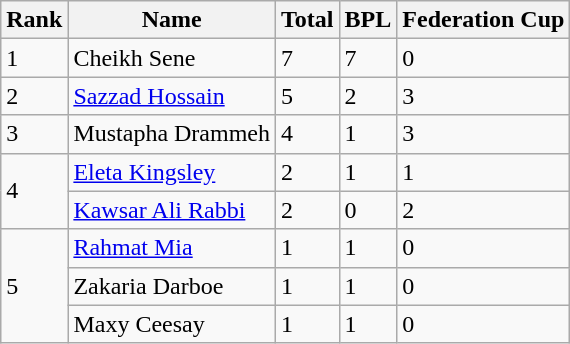<table class="wikitable">
<tr>
<th>Rank</th>
<th>Name</th>
<th>Total</th>
<th>BPL</th>
<th>Federation Cup</th>
</tr>
<tr>
<td>1</td>
<td> Cheikh Sene</td>
<td>7</td>
<td>7</td>
<td>0</td>
</tr>
<tr>
<td>2</td>
<td> <a href='#'>Sazzad Hossain</a></td>
<td>5</td>
<td>2</td>
<td>3</td>
</tr>
<tr>
<td>3</td>
<td> Mustapha Drammeh</td>
<td>4</td>
<td>1</td>
<td>3</td>
</tr>
<tr>
<td rowspan="2">4</td>
<td> <a href='#'>Eleta Kingsley</a></td>
<td>2</td>
<td>1</td>
<td>1</td>
</tr>
<tr>
<td> <a href='#'>Kawsar Ali Rabbi</a></td>
<td>2</td>
<td>0</td>
<td>2</td>
</tr>
<tr>
<td rowspan="3">5</td>
<td> <a href='#'>Rahmat Mia</a></td>
<td>1</td>
<td>1</td>
<td>0</td>
</tr>
<tr>
<td> Zakaria Darboe</td>
<td>1</td>
<td>1</td>
<td>0</td>
</tr>
<tr>
<td> Maxy Ceesay</td>
<td>1</td>
<td>1</td>
<td>0</td>
</tr>
</table>
